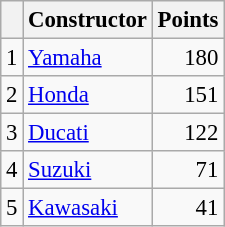<table class="wikitable" style="font-size: 95%;">
<tr>
<th></th>
<th>Constructor</th>
<th>Points</th>
</tr>
<tr>
<td align=center>1</td>
<td> <a href='#'>Yamaha</a></td>
<td align=right>180</td>
</tr>
<tr>
<td align=center>2</td>
<td> <a href='#'>Honda</a></td>
<td align=right>151</td>
</tr>
<tr>
<td align=center>3</td>
<td> <a href='#'>Ducati</a></td>
<td align=right>122</td>
</tr>
<tr>
<td align=center>4</td>
<td> <a href='#'>Suzuki</a></td>
<td align=right>71</td>
</tr>
<tr>
<td align=center>5</td>
<td> <a href='#'>Kawasaki</a></td>
<td align=right>41</td>
</tr>
</table>
